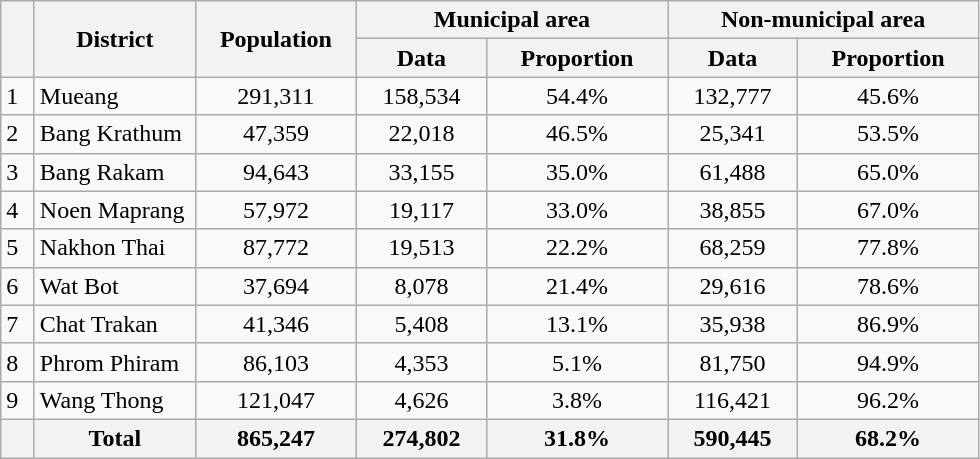<table class="wikitable">
<tr>
<th rowspan=2 style="width:15px;"></th>
<th rowspan=2 style="width:100px;">District</th>
<th rowspan=2 style="width:100px;">Population</th>
<th colspan=2 style="width:200px;">Municipal area</th>
<th colspan=2 style="width:200px;">Non-municipal area</th>
</tr>
<tr>
<th>Data</th>
<th>Proportion</th>
<th>Data</th>
<th>Proportion</th>
</tr>
<tr>
<td>1</td>
<td>Mueang</td>
<td style="text-align:center;">291,311</td>
<td style="text-align:center;">158,534</td>
<td style=Text-align:center;">54.4%</td>
<td style="text-align:center;">132,777</td>
<td style="text-align:center;">45.6%</td>
</tr>
<tr>
<td>2</td>
<td>Bang Krathum</td>
<td style="text-align:center;">47,359</td>
<td style="text-align:center;">22,018</td>
<td style="text-align:center;">46.5%</td>
<td style="text-align:center;">25,341</td>
<td style="text-align:center;">53.5%</td>
</tr>
<tr>
<td>3</td>
<td>Bang Rakam</td>
<td style="text-align:center;">94,643</td>
<td style="text-align:center;">33,155</td>
<td style=Text-align:center;">35.0%</td>
<td style="text-align:center;">61,488</td>
<td style="text-align:center;">65.0%</td>
</tr>
<tr>
<td>4</td>
<td>Noen Maprang</td>
<td style="text-align:center;">57,972</td>
<td style="text-align:center;">19,117</td>
<td style="text-align:center;">33.0%</td>
<td style="text-align:center;">38,855</td>
<td style="text-align:center;">67.0%</td>
</tr>
<tr>
<td>5</td>
<td>Nakhon Thai</td>
<td style="text-align:center;">87,772</td>
<td style="text-align:center;">19,513</td>
<td style=Text-align:center;">22.2%</td>
<td style="text-align:center;">68,259</td>
<td style="text-align:center;">77.8%</td>
</tr>
<tr>
<td>6</td>
<td>Wat Bot</td>
<td style="text-align:center;">37,694</td>
<td style="text-align:center;">8,078</td>
<td style="text-align:center;">21.4%</td>
<td style="text-align:center;">29,616</td>
<td style="text-align:center;">78.6%</td>
</tr>
<tr>
<td>7</td>
<td>Chat Trakan</td>
<td style="text-align:center;">41,346</td>
<td style="text-align:center;">5,408</td>
<td style=Text-align:center;">13.1%</td>
<td style="text-align:center;">35,938</td>
<td style="text-align:center;">86.9%</td>
</tr>
<tr>
<td>8</td>
<td>Phrom Phiram</td>
<td style="text-align:center;">86,103</td>
<td style="text-align:center;">4,353</td>
<td style="text-align:center;">5.1%</td>
<td style="text-align:center;">81,750</td>
<td style="text-align:center;">94.9%</td>
</tr>
<tr>
<td>9</td>
<td>Wang Thong</td>
<td style="text-align:center;">121,047</td>
<td style="text-align:center;">4,626</td>
<td style="text-align:center;">3.8%</td>
<td style="text-align:center;">116,421</td>
<td style="text-align:center;">96.2%</td>
</tr>
<tr>
<th> </th>
<th>Total</th>
<th>865,247</th>
<th>274,802</th>
<th>31.8%</th>
<th>590,445</th>
<th>68.2%</th>
</tr>
</table>
